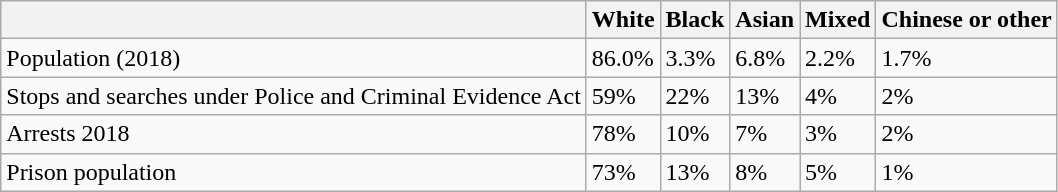<table class="wikitable">
<tr>
<th></th>
<th>White</th>
<th>Black</th>
<th>Asian</th>
<th>Mixed</th>
<th>Chinese or other</th>
</tr>
<tr>
<td>Population (2018)</td>
<td>86.0%</td>
<td>3.3%</td>
<td>6.8%</td>
<td>2.2%</td>
<td>1.7%</td>
</tr>
<tr>
<td>Stops and searches under Police and Criminal Evidence Act</td>
<td>59%</td>
<td>22%</td>
<td>13%</td>
<td>4%</td>
<td>2%</td>
</tr>
<tr>
<td>Arrests 2018</td>
<td>78%</td>
<td>10%</td>
<td>7%</td>
<td>3%</td>
<td>2%</td>
</tr>
<tr>
<td>Prison population</td>
<td>73%</td>
<td>13%</td>
<td>8%</td>
<td>5%</td>
<td>1%</td>
</tr>
</table>
